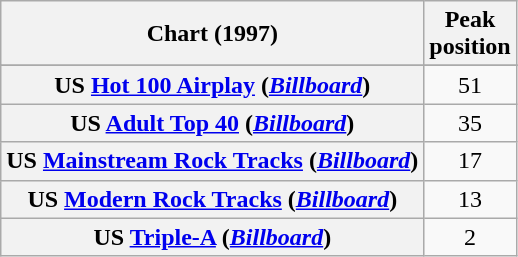<table class="wikitable sortable plainrowheaders" style="text-align:center">
<tr>
<th>Chart (1997)</th>
<th>Peak<br>position</th>
</tr>
<tr>
</tr>
<tr>
</tr>
<tr>
<th scope="row">US <a href='#'>Hot 100 Airplay</a> (<em><a href='#'>Billboard</a></em>)</th>
<td>51</td>
</tr>
<tr>
<th scope="row">US <a href='#'>Adult Top 40</a> (<em><a href='#'>Billboard</a></em>)</th>
<td>35</td>
</tr>
<tr>
<th scope="row">US <a href='#'>Mainstream Rock Tracks</a> (<em><a href='#'>Billboard</a></em>)</th>
<td>17</td>
</tr>
<tr>
<th scope="row">US <a href='#'>Modern Rock Tracks</a> (<em><a href='#'>Billboard</a></em>)</th>
<td>13</td>
</tr>
<tr>
<th scope="row">US <a href='#'>Triple-A</a> (<em><a href='#'>Billboard</a></em>)</th>
<td>2</td>
</tr>
</table>
